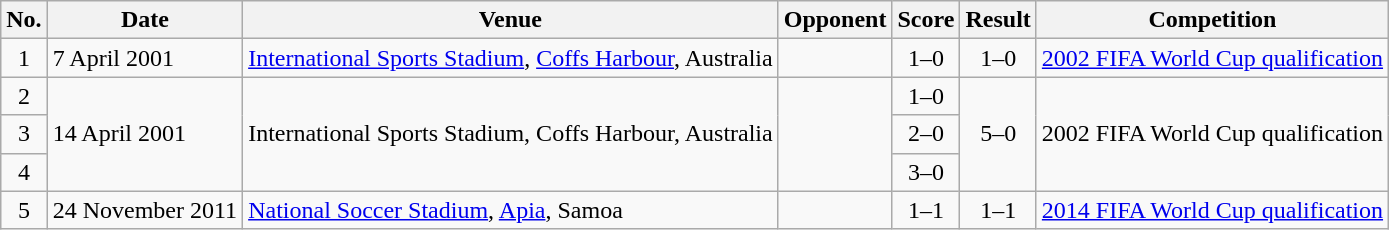<table class="wikitable sortable">
<tr>
<th scope="col">No.</th>
<th scope="col">Date</th>
<th scope="col">Venue</th>
<th scope="col">Opponent</th>
<th scope="col">Score</th>
<th scope="col">Result</th>
<th scope="col">Competition</th>
</tr>
<tr>
<td align="center">1</td>
<td>7 April 2001</td>
<td><a href='#'>International Sports Stadium</a>, <a href='#'>Coffs Harbour</a>, Australia</td>
<td></td>
<td align="center">1–0</td>
<td align="center">1–0</td>
<td><a href='#'>2002 FIFA World Cup qualification</a></td>
</tr>
<tr>
<td align="center">2</td>
<td rowspan="3">14 April 2001</td>
<td rowspan="3">International Sports Stadium, Coffs Harbour, Australia</td>
<td rowspan="3"></td>
<td align="center">1–0</td>
<td rowspan="3" style="text-align:center">5–0</td>
<td rowspan="3">2002 FIFA World Cup qualification</td>
</tr>
<tr>
<td align="center">3</td>
<td align="center">2–0</td>
</tr>
<tr>
<td align="center">4</td>
<td align="center">3–0</td>
</tr>
<tr>
<td align="center">5</td>
<td>24 November 2011</td>
<td><a href='#'>National Soccer Stadium</a>, <a href='#'>Apia</a>, Samoa</td>
<td></td>
<td align="center">1–1</td>
<td align="center">1–1</td>
<td><a href='#'>2014 FIFA World Cup qualification</a></td>
</tr>
</table>
